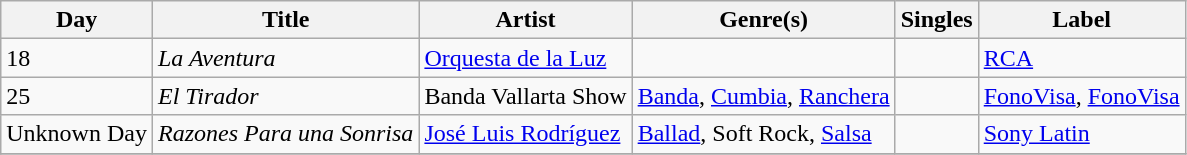<table class="wikitable sortable" style="text-align: left;">
<tr>
<th>Day</th>
<th>Title</th>
<th>Artist</th>
<th>Genre(s)</th>
<th>Singles</th>
<th>Label</th>
</tr>
<tr>
<td>18</td>
<td><em>La Aventura</em></td>
<td><a href='#'>Orquesta de la Luz</a></td>
<td></td>
<td></td>
<td><a href='#'>RCA</a></td>
</tr>
<tr>
<td>25</td>
<td><em>El Tirador</em></td>
<td>Banda Vallarta Show</td>
<td><a href='#'>Banda</a>, <a href='#'>Cumbia</a>, <a href='#'>Ranchera</a></td>
<td></td>
<td><a href='#'>FonoVisa</a>, <a href='#'>FonoVisa</a></td>
</tr>
<tr>
<td>Unknown Day</td>
<td><em>Razones Para una Sonrisa</em></td>
<td><a href='#'>José Luis Rodríguez</a></td>
<td><a href='#'>Ballad</a>, Soft Rock, <a href='#'>Salsa</a></td>
<td></td>
<td><a href='#'>Sony Latin</a></td>
</tr>
<tr>
</tr>
</table>
